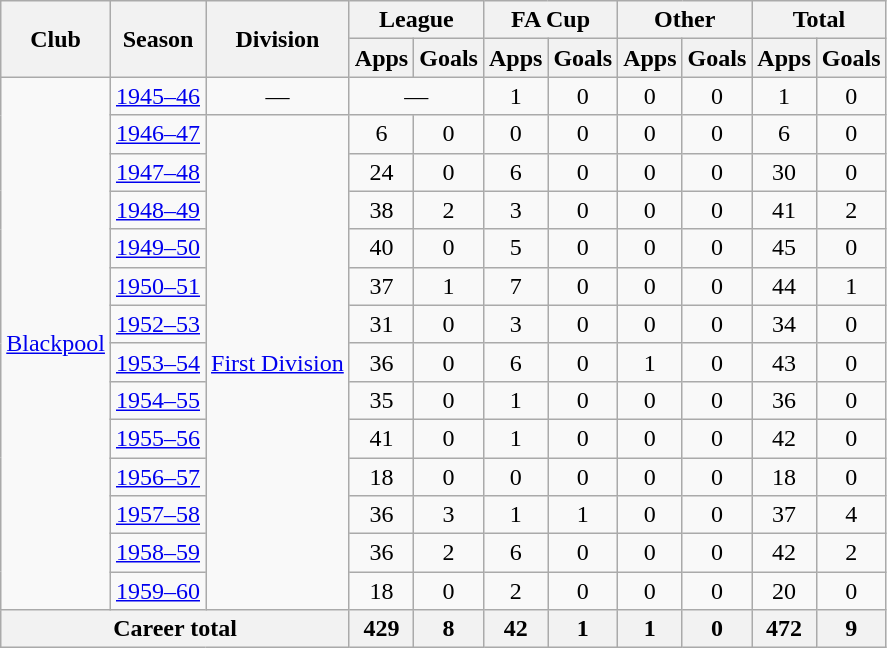<table class="wikitable" style="text-align:center;">
<tr>
<th rowspan="2">Club</th>
<th rowspan="2">Season</th>
<th rowspan="2">Division</th>
<th colspan="2">League</th>
<th colspan="2">FA Cup</th>
<th colspan="2">Other</th>
<th colspan="2">Total</th>
</tr>
<tr>
<th>Apps</th>
<th>Goals</th>
<th>Apps</th>
<th>Goals</th>
<th>Apps</th>
<th>Goals</th>
<th>Apps</th>
<th>Goals</th>
</tr>
<tr>
<td rowspan="14"><a href='#'>Blackpool</a></td>
<td><a href='#'>1945–46</a></td>
<td>—</td>
<td colspan="2">—</td>
<td>1</td>
<td>0</td>
<td>0</td>
<td>0</td>
<td>1</td>
<td>0</td>
</tr>
<tr>
<td><a href='#'>1946–47</a></td>
<td rowspan="13"><a href='#'>First Division</a></td>
<td>6</td>
<td>0</td>
<td>0</td>
<td>0</td>
<td>0</td>
<td>0</td>
<td>6</td>
<td>0</td>
</tr>
<tr>
<td><a href='#'>1947–48</a></td>
<td>24</td>
<td>0</td>
<td>6</td>
<td>0</td>
<td>0</td>
<td>0</td>
<td>30</td>
<td>0</td>
</tr>
<tr>
<td><a href='#'>1948–49</a></td>
<td>38</td>
<td>2</td>
<td>3</td>
<td>0</td>
<td>0</td>
<td>0</td>
<td>41</td>
<td>2</td>
</tr>
<tr>
<td><a href='#'>1949–50</a></td>
<td>40</td>
<td>0</td>
<td>5</td>
<td>0</td>
<td>0</td>
<td>0</td>
<td>45</td>
<td>0</td>
</tr>
<tr>
<td><a href='#'>1950–51</a></td>
<td>37</td>
<td>1</td>
<td>7</td>
<td>0</td>
<td>0</td>
<td>0</td>
<td>44</td>
<td>1</td>
</tr>
<tr>
<td><a href='#'>1952–53</a></td>
<td>31</td>
<td>0</td>
<td>3</td>
<td>0</td>
<td>0</td>
<td>0</td>
<td>34</td>
<td>0</td>
</tr>
<tr>
<td><a href='#'>1953–54</a></td>
<td>36</td>
<td>0</td>
<td>6</td>
<td>0</td>
<td>1</td>
<td>0</td>
<td>43</td>
<td>0</td>
</tr>
<tr>
<td><a href='#'>1954–55</a></td>
<td>35</td>
<td>0</td>
<td>1</td>
<td>0</td>
<td>0</td>
<td>0</td>
<td>36</td>
<td>0</td>
</tr>
<tr>
<td><a href='#'>1955–56</a></td>
<td>41</td>
<td>0</td>
<td>1</td>
<td>0</td>
<td>0</td>
<td>0</td>
<td>42</td>
<td>0</td>
</tr>
<tr>
<td><a href='#'>1956–57</a></td>
<td>18</td>
<td>0</td>
<td>0</td>
<td>0</td>
<td>0</td>
<td>0</td>
<td>18</td>
<td>0</td>
</tr>
<tr>
<td><a href='#'>1957–58</a></td>
<td>36</td>
<td>3</td>
<td>1</td>
<td>1</td>
<td>0</td>
<td>0</td>
<td>37</td>
<td>4</td>
</tr>
<tr>
<td><a href='#'>1958–59</a></td>
<td>36</td>
<td>2</td>
<td>6</td>
<td>0</td>
<td>0</td>
<td>0</td>
<td>42</td>
<td>2</td>
</tr>
<tr>
<td><a href='#'>1959–60</a></td>
<td>18</td>
<td>0</td>
<td>2</td>
<td>0</td>
<td>0</td>
<td>0</td>
<td>20</td>
<td>0</td>
</tr>
<tr>
<th colspan="3">Career total</th>
<th>429</th>
<th>8</th>
<th>42</th>
<th>1</th>
<th>1</th>
<th>0</th>
<th>472</th>
<th>9</th>
</tr>
</table>
